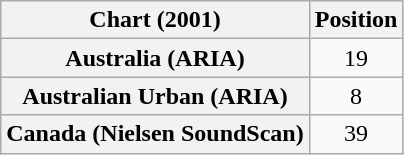<table class="wikitable sortable plainrowheaders" style="text-align:center">
<tr>
<th>Chart (2001)</th>
<th>Position</th>
</tr>
<tr>
<th scope="row">Australia (ARIA)</th>
<td>19</td>
</tr>
<tr>
<th scope="row">Australian Urban (ARIA)</th>
<td>8</td>
</tr>
<tr>
<th scope="row">Canada (Nielsen SoundScan)</th>
<td>39</td>
</tr>
</table>
